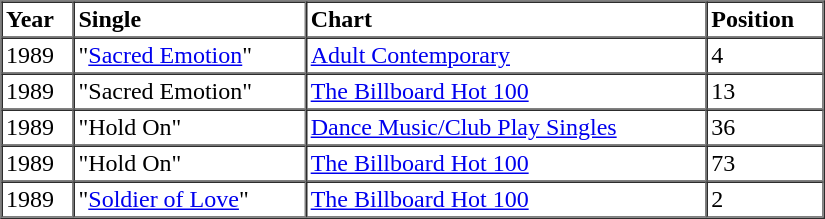<table border="1" cellspacing="0" cellpadding="2" style="width:550px;">
<tr>
<th style="text-align:left; vertical-align:top;">Year</th>
<th style="text-align:left; vertical-align:top;">Single</th>
<th style="text-align:left; vertical-align:top;">Chart</th>
<th style="text-align:left; vertical-align:top;">Position</th>
</tr>
<tr>
<td style="text-align:left; vertical-align:top;">1989</td>
<td style="text-align:left; vertical-align:top;">"<a href='#'>Sacred Emotion</a>"</td>
<td style="text-align:left; vertical-align:top;"><a href='#'>Adult Contemporary</a></td>
<td style="text-align:left; vertical-align:top;">4</td>
</tr>
<tr style="text-align:left; vertical-align:top;">
<td>1989</td>
<td>"Sacred Emotion"</td>
<td><a href='#'>The Billboard Hot 100</a></td>
<td>13</td>
</tr>
<tr>
<td style="text-align:left; vertical-align:top;">1989</td>
<td style="text-align:left; vertical-align:top;">"Hold On"</td>
<td style="text-align:left; vertical-align:top;"><a href='#'>Dance Music/Club Play Singles</a></td>
<td style="text-align:left; vertical-align:top;">36</td>
</tr>
<tr style="text-align:left; vertical-align:top;">
<td>1989</td>
<td>"Hold On"</td>
<td><a href='#'>The Billboard Hot 100</a></td>
<td>73</td>
</tr>
<tr style="text-align:left; vertical-align:top;">
<td>1989</td>
<td>"<a href='#'>Soldier of Love</a>"</td>
<td><a href='#'>The Billboard Hot 100</a></td>
<td>2</td>
</tr>
</table>
